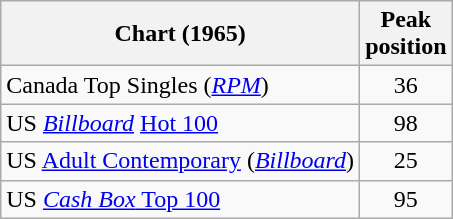<table class="wikitable sortable">
<tr>
<th>Chart (1965)</th>
<th>Peak<br>position</th>
</tr>
<tr>
<td>Canada Top Singles (<em><a href='#'>RPM</a></em>)</td>
<td style="text-align:center;">36</td>
</tr>
<tr>
<td>US <em><a href='#'>Billboard</a></em> <a href='#'>Hot 100</a></td>
<td style="text-align:center;">98</td>
</tr>
<tr>
<td>US <a href='#'>Adult Contemporary</a> (<em><a href='#'>Billboard</a></em>)</td>
<td style="text-align:center;">25</td>
</tr>
<tr>
<td>US <a href='#'><em>Cash Box</em> Top 100</a></td>
<td align="center">95</td>
</tr>
</table>
